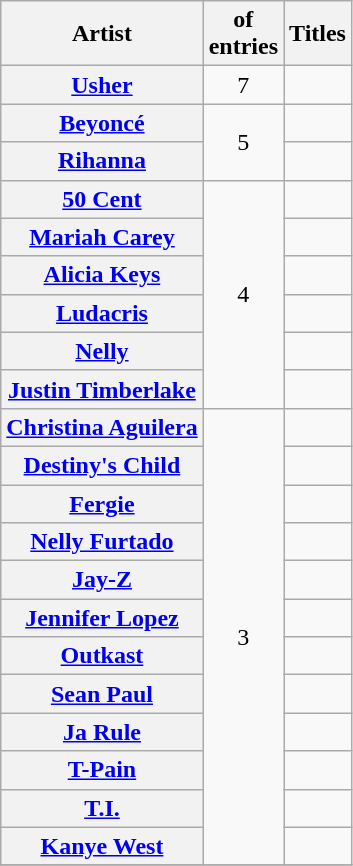<table class="wikitable sortable plainrowheaders" border="1" style="text-align: center;">
<tr>
<th>Artist</th>
<th> of<br>entries</th>
<th class="unsortable">Titles</th>
</tr>
<tr>
<th scope="row"><a href='#'>Usher</a></th>
<td>7</td>
<td></td>
</tr>
<tr>
<th scope="row"><a href='#'>Beyoncé</a></th>
<td rowspan=2>5</td>
<td></td>
</tr>
<tr>
<th scope="row"><a href='#'>Rihanna</a></th>
<td></td>
</tr>
<tr>
<th scope="row"><a href='#'>50 Cent</a></th>
<td rowspan=6>4</td>
<td></td>
</tr>
<tr>
<th scope="row"><a href='#'>Mariah Carey</a></th>
<td></td>
</tr>
<tr>
<th scope="row"><a href='#'>Alicia Keys</a></th>
<td></td>
</tr>
<tr>
<th scope="row"><a href='#'>Ludacris</a></th>
<td></td>
</tr>
<tr>
<th scope="row"><a href='#'>Nelly</a></th>
<td></td>
</tr>
<tr>
<th scope="row"><a href='#'>Justin Timberlake</a></th>
<td></td>
</tr>
<tr>
<th scope="row"><a href='#'>Christina Aguilera</a></th>
<td rowspan=12>3</td>
<td></td>
</tr>
<tr>
<th scope="row"><a href='#'>Destiny's Child</a></th>
<td></td>
</tr>
<tr>
<th scope="row"><a href='#'>Fergie</a></th>
<td></td>
</tr>
<tr>
<th scope="row"><a href='#'>Nelly Furtado</a></th>
<td></td>
</tr>
<tr>
<th scope="row"><a href='#'>Jay-Z</a></th>
<td></td>
</tr>
<tr>
<th scope="row"><a href='#'>Jennifer Lopez</a></th>
<td></td>
</tr>
<tr>
<th scope="row"><a href='#'>Outkast</a></th>
<td></td>
</tr>
<tr>
<th scope="row"><a href='#'>Sean Paul</a></th>
<td></td>
</tr>
<tr>
<th scope="row"><a href='#'>Ja Rule</a></th>
<td></td>
</tr>
<tr>
<th scope="row"><a href='#'>T-Pain</a></th>
<td></td>
</tr>
<tr>
<th scope="row"><a href='#'>T.I.</a></th>
<td></td>
</tr>
<tr>
<th scope="row"><a href='#'>Kanye West</a></th>
<td></td>
</tr>
<tr>
</tr>
</table>
